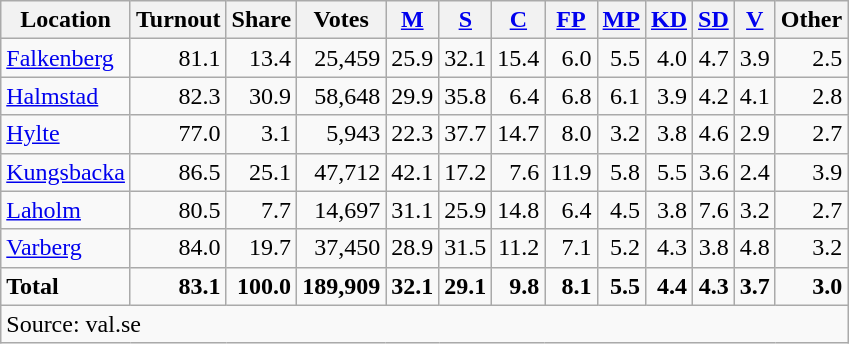<table class="wikitable sortable" style=text-align:right>
<tr>
<th>Location</th>
<th>Turnout</th>
<th>Share</th>
<th>Votes</th>
<th><a href='#'>M</a></th>
<th><a href='#'>S</a></th>
<th><a href='#'>C</a></th>
<th><a href='#'>FP</a></th>
<th><a href='#'>MP</a></th>
<th><a href='#'>KD</a></th>
<th><a href='#'>SD</a></th>
<th><a href='#'>V</a></th>
<th>Other</th>
</tr>
<tr>
<td align=left><a href='#'>Falkenberg</a></td>
<td>81.1</td>
<td>13.4</td>
<td>25,459</td>
<td>25.9</td>
<td>32.1</td>
<td>15.4</td>
<td>6.0</td>
<td>5.5</td>
<td>4.0</td>
<td>4.7</td>
<td>3.9</td>
<td>2.5</td>
</tr>
<tr>
<td align=left><a href='#'>Halmstad</a></td>
<td>82.3</td>
<td>30.9</td>
<td>58,648</td>
<td>29.9</td>
<td>35.8</td>
<td>6.4</td>
<td>6.8</td>
<td>6.1</td>
<td>3.9</td>
<td>4.2</td>
<td>4.1</td>
<td>2.8</td>
</tr>
<tr>
<td align=left><a href='#'>Hylte</a></td>
<td>77.0</td>
<td>3.1</td>
<td>5,943</td>
<td>22.3</td>
<td>37.7</td>
<td>14.7</td>
<td>8.0</td>
<td>3.2</td>
<td>3.8</td>
<td>4.6</td>
<td>2.9</td>
<td>2.7</td>
</tr>
<tr>
<td align=left><a href='#'>Kungsbacka</a></td>
<td>86.5</td>
<td>25.1</td>
<td>47,712</td>
<td>42.1</td>
<td>17.2</td>
<td>7.6</td>
<td>11.9</td>
<td>5.8</td>
<td>5.5</td>
<td>3.6</td>
<td>2.4</td>
<td>3.9</td>
</tr>
<tr>
<td align=left><a href='#'>Laholm</a></td>
<td>80.5</td>
<td>7.7</td>
<td>14,697</td>
<td>31.1</td>
<td>25.9</td>
<td>14.8</td>
<td>6.4</td>
<td>4.5</td>
<td>3.8</td>
<td>7.6</td>
<td>3.2</td>
<td>2.7</td>
</tr>
<tr>
<td align=left><a href='#'>Varberg</a></td>
<td>84.0</td>
<td>19.7</td>
<td>37,450</td>
<td>28.9</td>
<td>31.5</td>
<td>11.2</td>
<td>7.1</td>
<td>5.2</td>
<td>4.3</td>
<td>3.8</td>
<td>4.8</td>
<td>3.2</td>
</tr>
<tr>
<td align=left><strong>Total</strong></td>
<td><strong>83.1</strong></td>
<td><strong>100.0</strong></td>
<td><strong>189,909</strong></td>
<td><strong>32.1</strong></td>
<td><strong>29.1</strong></td>
<td><strong>9.8</strong></td>
<td><strong>8.1</strong></td>
<td><strong>5.5</strong></td>
<td><strong>4.4</strong></td>
<td><strong>4.3</strong></td>
<td><strong>3.7</strong></td>
<td><strong>3.0</strong></td>
</tr>
<tr>
<td align=left colspan=13>Source: val.se</td>
</tr>
</table>
